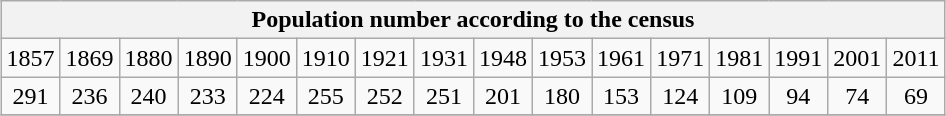<table class="wikitable" style="margin: 0.5em auto; text-align: center;">
<tr>
<th colspan="16">Population number according to the census</th>
</tr>
<tr>
<td>1857</td>
<td>1869</td>
<td>1880</td>
<td>1890</td>
<td>1900</td>
<td>1910</td>
<td>1921</td>
<td>1931</td>
<td>1948</td>
<td>1953</td>
<td>1961</td>
<td>1971</td>
<td>1981</td>
<td>1991</td>
<td>2001</td>
<td>2011</td>
</tr>
<tr>
<td>291</td>
<td>236</td>
<td>240</td>
<td>233</td>
<td>224</td>
<td>255</td>
<td>252</td>
<td>251</td>
<td>201</td>
<td>180</td>
<td>153</td>
<td>124</td>
<td>109</td>
<td>94</td>
<td>74</td>
<td>69</td>
</tr>
<tr>
</tr>
</table>
